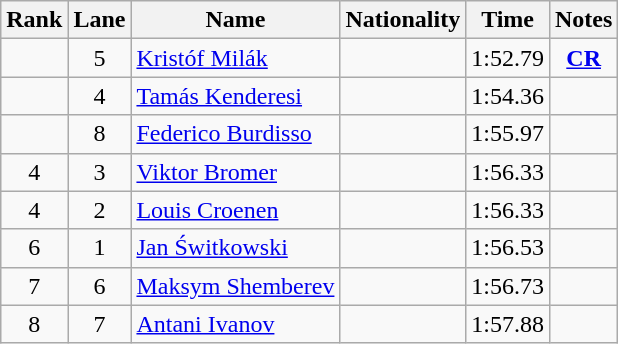<table class="wikitable sortable" style="text-align:center">
<tr>
<th>Rank</th>
<th>Lane</th>
<th>Name</th>
<th>Nationality</th>
<th>Time</th>
<th>Notes</th>
</tr>
<tr>
<td></td>
<td>5</td>
<td align=left><a href='#'>Kristóf Milák</a></td>
<td align=left></td>
<td>1:52.79</td>
<td><strong><a href='#'>CR</a></strong></td>
</tr>
<tr>
<td></td>
<td>4</td>
<td align=left><a href='#'>Tamás Kenderesi</a></td>
<td align=left></td>
<td>1:54.36</td>
<td></td>
</tr>
<tr>
<td></td>
<td>8</td>
<td align=left><a href='#'>Federico Burdisso</a></td>
<td align=left></td>
<td>1:55.97</td>
<td></td>
</tr>
<tr>
<td>4</td>
<td>3</td>
<td align=left><a href='#'>Viktor Bromer</a></td>
<td align=left></td>
<td>1:56.33</td>
<td></td>
</tr>
<tr>
<td>4</td>
<td>2</td>
<td align=left><a href='#'>Louis Croenen</a></td>
<td align=left></td>
<td>1:56.33</td>
<td></td>
</tr>
<tr>
<td>6</td>
<td>1</td>
<td align=left><a href='#'>Jan Świtkowski</a></td>
<td align=left></td>
<td>1:56.53</td>
<td></td>
</tr>
<tr>
<td>7</td>
<td>6</td>
<td align=left><a href='#'>Maksym Shemberev</a></td>
<td align=left></td>
<td>1:56.73</td>
<td></td>
</tr>
<tr>
<td>8</td>
<td>7</td>
<td align=left><a href='#'>Antani Ivanov</a></td>
<td align=left></td>
<td>1:57.88</td>
<td></td>
</tr>
</table>
